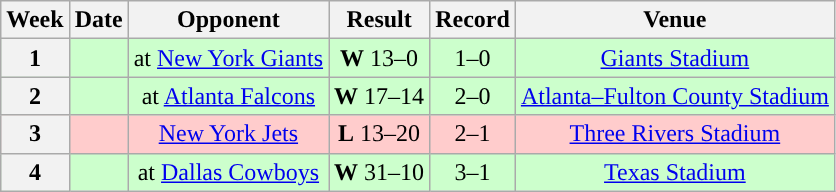<table class="wikitable" style="text-align:center">
<tr>
<th>Week</th>
<th>Date</th>
<th>Opponent</th>
<th>Result</th>
<th>Record</th>
<th>Venue</th>
</tr>
<tr style="background:#cfc">
<th>1</th>
<td></td>
<td>at <a href='#'>New York Giants</a></td>
<td><strong>W</strong> 13–0</td>
<td>1–0</td>
<td><a href='#'>Giants Stadium</a></td>
</tr>
<tr style="background:#cfc">
<th>2</th>
<td></td>
<td>at <a href='#'>Atlanta Falcons</a></td>
<td><strong>W</strong> 17–14</td>
<td>2–0</td>
<td><a href='#'>Atlanta–Fulton County Stadium</a></td>
</tr>
<tr style="background:#fcc">
<th>3</th>
<td></td>
<td><a href='#'>New York Jets</a></td>
<td><strong>L</strong> 13–20</td>
<td>2–1</td>
<td><a href='#'>Three Rivers Stadium</a></td>
</tr>
<tr style="background:#cfc">
<th>4</th>
<td></td>
<td>at <a href='#'>Dallas Cowboys</a></td>
<td><strong>W</strong> 31–10</td>
<td>3–1</td>
<td><a href='#'>Texas Stadium</a></td>
</tr>
</table>
